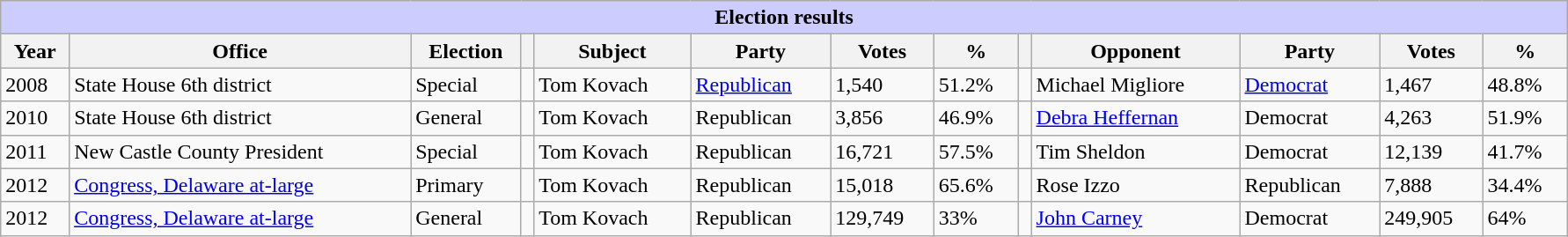<table class=wikitable style="width: 94%" style="text-align: center;" align="center">
<tr bgcolor=#cccccc>
<th colspan=13 style="background: #ccccff;">Election results</th>
</tr>
<tr>
<th>Year</th>
<th>Office</th>
<th>Election</th>
<th></th>
<th>Subject</th>
<th>Party</th>
<th>Votes</th>
<th>%</th>
<th></th>
<th>Opponent</th>
<th>Party</th>
<th>Votes</th>
<th>%</th>
</tr>
<tr>
<td>2008</td>
<td>State House 6th district</td>
<td>Special</td>
<td></td>
<td>Tom Kovach</td>
<td><a href='#'>Republican</a></td>
<td>1,540</td>
<td>51.2%</td>
<td></td>
<td>Michael Migliore</td>
<td><a href='#'>Democrat</a></td>
<td>1,467</td>
<td>48.8%</td>
</tr>
<tr>
<td>2010</td>
<td>State House 6th district</td>
<td>General</td>
<td></td>
<td>Tom Kovach</td>
<td>Republican</td>
<td>3,856</td>
<td>46.9%</td>
<td></td>
<td><a href='#'>Debra Heffernan</a></td>
<td>Democrat</td>
<td>4,263</td>
<td>51.9%</td>
</tr>
<tr>
<td>2011</td>
<td>New Castle County President</td>
<td>Special</td>
<td></td>
<td>Tom Kovach</td>
<td>Republican</td>
<td>16,721</td>
<td>57.5%</td>
<td></td>
<td>Tim Sheldon</td>
<td>Democrat</td>
<td>12,139</td>
<td>41.7%</td>
</tr>
<tr>
<td>2012</td>
<td><a href='#'>Congress, Delaware at-large</a></td>
<td>Primary</td>
<td></td>
<td>Tom Kovach</td>
<td>Republican</td>
<td>15,018</td>
<td>65.6%</td>
<td></td>
<td>Rose Izzo</td>
<td>Republican</td>
<td>7,888</td>
<td>34.4%</td>
</tr>
<tr>
<td>2012</td>
<td><a href='#'>Congress, Delaware at-large</a></td>
<td>General</td>
<td></td>
<td>Tom Kovach</td>
<td>Republican</td>
<td>129,749</td>
<td>33%</td>
<td></td>
<td><a href='#'>John Carney</a></td>
<td>Democrat</td>
<td>249,905</td>
<td>64%</td>
</tr>
</table>
